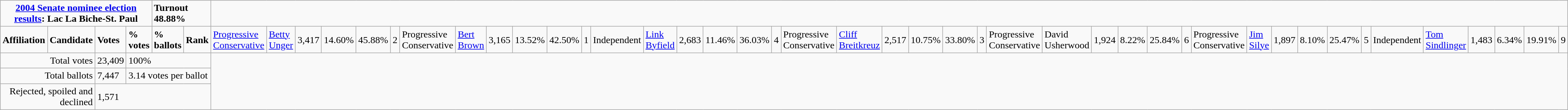<table class="wikitable">
<tr>
<td colspan="5" align=center><strong><a href='#'>2004 Senate nominee election results</a>: Lac La Biche-St. Paul</strong></td>
<td colspan="2"><span><strong>Turnout 48.88%</strong></span></td>
</tr>
<tr>
<td colspan="2"><strong>Affiliation</strong></td>
<td><strong>Candidate</strong></td>
<td><strong>Votes</strong></td>
<td><strong>% votes</strong></td>
<td><strong>% ballots</strong></td>
<td><strong>Rank<em><br></td>
<td><a href='#'>Progressive Conservative</a></td>
<td><a href='#'>Betty Unger</a></td>
<td>3,417</td>
<td>14.60%</td>
<td>45.88%</td>
<td>2<br></td>
<td>Progressive Conservative</td>
<td><a href='#'>Bert Brown</a></td>
<td>3,165</td>
<td>13.52%</td>
<td>42.50%</td>
<td>1<br></td>
<td>Independent</td>
<td><a href='#'>Link Byfield</a></td>
<td>2,683</td>
<td>11.46%</td>
<td>36.03%</td>
<td>4<br></td>
<td>Progressive Conservative</td>
<td><a href='#'>Cliff Breitkreuz</a></td>
<td>2,517</td>
<td>10.75%</td>
<td>33.80%</td>
<td>3<br>


</td>
<td>Progressive Conservative</td>
<td>David Usherwood</td>
<td>1,924</td>
<td>8.22%</td>
<td>25.84%</td>
<td>6<br></td>
<td>Progressive Conservative</td>
<td><a href='#'>Jim Silye</a></td>
<td>1,897</td>
<td>8.10%</td>
<td>25.47%</td>
<td>5<br></td>
<td>Independent</td>
<td><a href='#'>Tom Sindlinger</a></td>
<td>1,483</td>
<td>6.34%</td>
<td>19.91%</td>
<td>9</td>
</tr>
<tr>
<td colspan="3" align="right"></strong>Total votes<strong></td>
<td></strong>23,409<strong></td>
<td colspan="3"></strong>100%<strong></td>
</tr>
<tr>
<td colspan="3" align="right"></strong>Total ballots<strong></td>
<td></strong>7,447<strong></td>
<td colspan="3"></strong>3.14 votes per ballot<strong></td>
</tr>
<tr>
<td colspan="3" align="right"></strong>Rejected, spoiled and declined<strong></td>
<td colspan="4"></strong>1,571<strong></td>
</tr>
</table>
